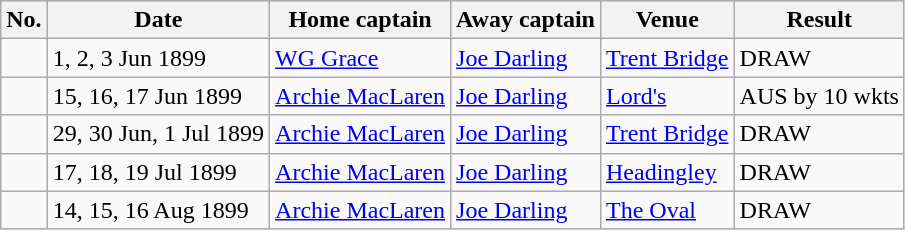<table class="wikitable">
<tr style="background:#efefef;">
<th>No.</th>
<th>Date</th>
<th>Home captain</th>
<th>Away captain</th>
<th>Venue</th>
<th>Result</th>
</tr>
<tr>
<td></td>
<td>1, 2, 3 Jun 1899</td>
<td><a href='#'>WG Grace</a></td>
<td><a href='#'>Joe Darling</a></td>
<td><a href='#'>Trent Bridge</a></td>
<td>DRAW</td>
</tr>
<tr>
<td></td>
<td>15, 16, 17 Jun 1899</td>
<td><a href='#'>Archie MacLaren</a></td>
<td><a href='#'>Joe Darling</a></td>
<td><a href='#'>Lord's</a></td>
<td>AUS by 10 wkts</td>
</tr>
<tr>
<td></td>
<td>29, 30 Jun, 1 Jul 1899</td>
<td><a href='#'>Archie MacLaren</a></td>
<td><a href='#'>Joe Darling</a></td>
<td><a href='#'>Trent Bridge</a></td>
<td>DRAW</td>
</tr>
<tr>
<td></td>
<td>17, 18, 19 Jul 1899</td>
<td><a href='#'>Archie MacLaren</a></td>
<td><a href='#'>Joe Darling</a></td>
<td><a href='#'>Headingley</a></td>
<td>DRAW</td>
</tr>
<tr>
<td></td>
<td>14, 15, 16 Aug 1899</td>
<td><a href='#'>Archie MacLaren</a></td>
<td><a href='#'>Joe Darling</a></td>
<td><a href='#'>The Oval</a></td>
<td>DRAW</td>
</tr>
</table>
